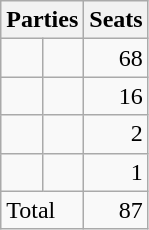<table class="wikitable" style="text-align:left;">
<tr>
<th colspan="2" style="text-align:left;">Parties</th>
<th>Seats</th>
</tr>
<tr>
<td></td>
<td></td>
<td style="text-align:right;">68</td>
</tr>
<tr>
<td></td>
<td></td>
<td style="text-align:right;">16</td>
</tr>
<tr>
<td></td>
<td></td>
<td style="text-align:right;">2</td>
</tr>
<tr>
<td></td>
<td></td>
<td style="text-align:right;">1</td>
</tr>
<tr>
<td colspan="2" style="text-align:left;">Total</td>
<td style="text-align:right;">87</td>
</tr>
</table>
